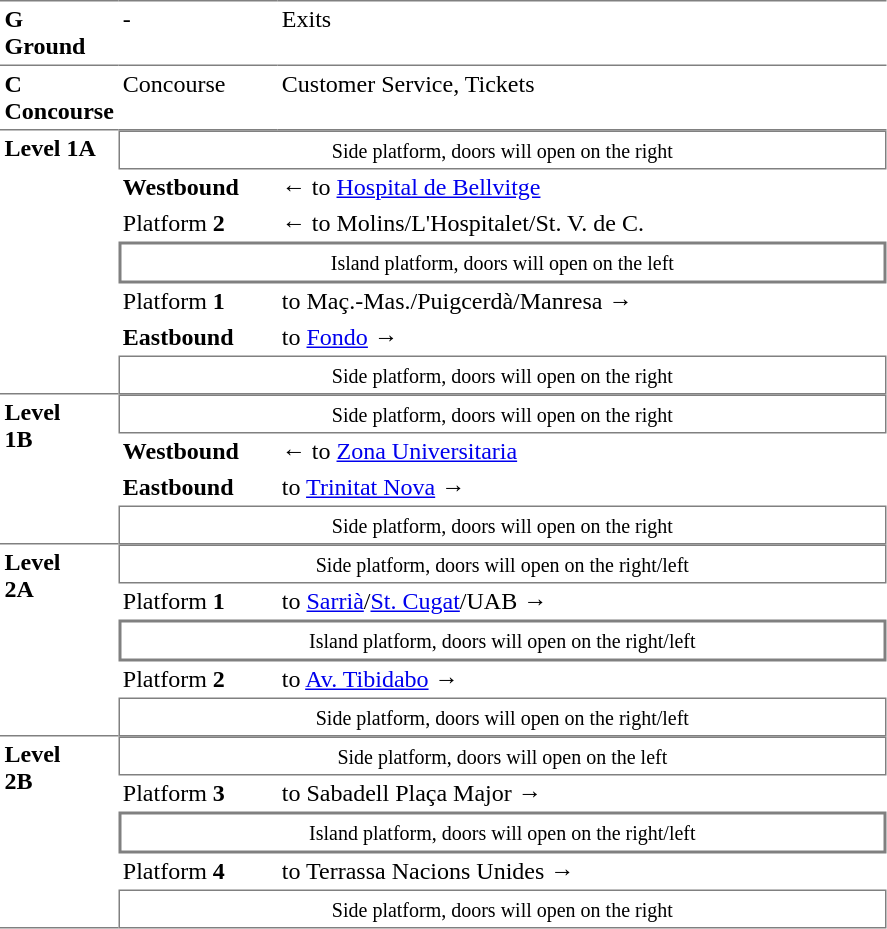<table border=0 cellspacing=0 cellpadding=3>
<tr>
<td style="border-bottom:solid 1px gray;border-top:solid 1px gray;" width=50 valign=top><strong>G<br>Ground</strong></td>
<td style="border-top:solid 1px gray;border-bottom:solid 1px gray;" width=100 valign=top>-</td>
<td style="border-top:solid 1px gray;border-bottom:solid 1px gray;" width=400 valign=top>Exits</td>
</tr>
<tr>
<td style="border-bottom:solid 1px gray;" valign=top><strong>C<br>Concourse</strong></td>
<td style="border-bottom:solid 1px gray;" valign=top>Concourse</td>
<td style="border-bottom:solid 1px gray;" valign=top>Customer Service, Tickets</td>
</tr>
<tr>
<td style="border-bottom:solid 1px gray;" rowspan=8 valign=top><strong>Level 1A</strong></td>
</tr>
<tr>
<td style="border:solid 1px gray;text-align:center;" colspan=5><small>Side platform, doors will open on the right</small></td>
</tr>
<tr>
<td><span><strong>Westbound</strong></span></td>
<td>←  to <a href='#'>Hospital de Bellvitge</a> </td>
</tr>
<tr>
<td>Platform <strong>2</strong></td>
<td>←  to Molins/L'Hospitalet/St. V. de C.</td>
</tr>
<tr>
<td style="border:solid 2px gray;text-align:center;" colspan=5><small>Island platform, doors will open on the left</small></td>
</tr>
<tr>
<td>Platform <strong>1</strong></td>
<td> to Maç.-Mas./Puigcerdà/Manresa →</td>
</tr>
<tr>
<td><span><strong>Eastbound</strong></span></td>
<td> to <a href='#'>Fondo</a>  →</td>
</tr>
<tr>
<td style="border:solid 1px gray;text-align:center;" colspan=5><small>Side platform, doors will open on the right</small></td>
</tr>
<tr>
<td style="border-bottom:solid 1px gray;" rowspan=4 valign=top><strong>Level<br>1B</strong></td>
<td style="border:solid 1px gray;text-align:center;" colspan=5><small>Side platform, doors will open on the right</small></td>
</tr>
<tr>
<td><span><strong>Westbound</strong></span></td>
<td>←  to <a href='#'>Zona Universitaria</a> </td>
</tr>
<tr>
<td><span><strong>Eastbound</strong></span></td>
<td> to <a href='#'>Trinitat Nova</a>  →</td>
</tr>
<tr>
<td style="border:solid 1px gray;text-align:center;" colspan=5><small>Side platform, doors will open on the right</small></td>
</tr>
<tr>
<td style="border-bottom:solid 1px gray;" rowspan=5 valign=top><strong>Level<br>2A</strong></td>
<td style="border:solid 1px gray;text-align:center;" colspan=5><small>Side platform, doors will open on the right/left</small></td>
</tr>
<tr>
<td>Platform <strong>1</strong></td>
<td> to <a href='#'>Sarrià</a>/<a href='#'>St. Cugat</a>/UAB →</td>
</tr>
<tr>
<td style="border:solid 2px gray;text-align:center;" colspan=5><small>Island platform, doors will open on the right/left</small></td>
</tr>
<tr>
<td>Platform <span><strong>2</strong></span></td>
<td> to <a href='#'>Av. Tibidabo</a> →</td>
</tr>
<tr>
<td style="border:solid 1px gray;text-align:center;" colspan=5><small>Side platform, doors will open on the right/left</small></td>
</tr>
<tr>
<td style="border-bottom:solid 1px gray;" rowspan=7 valign=top><strong>Level<br>2B</strong></td>
</tr>
<tr>
<td style="border:solid 1px gray;text-align:center;" colspan=5><small>Side platform, doors will open on the left</small></td>
</tr>
<tr>
<td>Platform <span><strong>3</strong></span></td>
<td> to Sabadell Plaça Major →</td>
</tr>
<tr>
<td style="border:solid 2px gray;text-align:center;" colspan=5><small>Island platform, doors will open on the right/left</small></td>
</tr>
<tr>
<td>Platform <span><strong>4</strong></span></td>
<td> to Terrassa Nacions Unides →</td>
</tr>
<tr>
<td style="border:solid 1px gray;text-align:center;" colspan=5><small>Side platform, doors will open on the right</small></td>
</tr>
</table>
